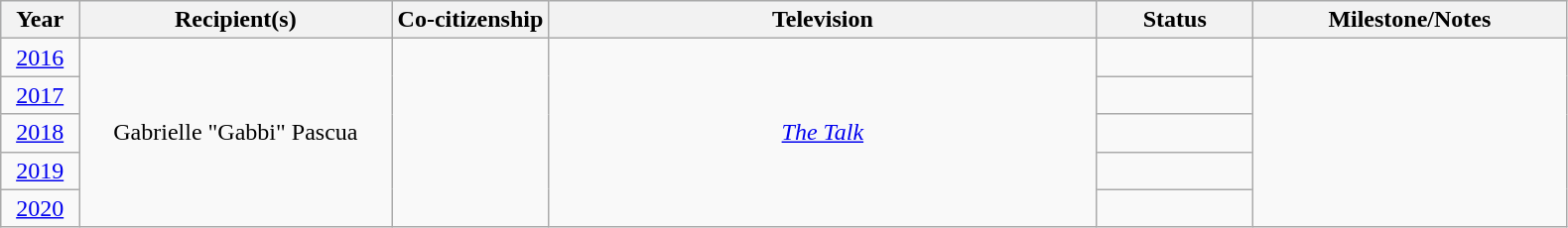<table class="wikitable" style="text-align: center">
<tr style="background:#ebf5ff;">
<th width="5%">Year</th>
<th width="20%">Recipient(s)</th>
<th width="10%">Co-citizenship</th>
<th width="35%">Television</th>
<th width="10%">Status</th>
<th width="20%">Milestone/Notes</th>
</tr>
<tr>
<td><a href='#'>2016</a></td>
<td rowspan="5">Gabrielle "Gabbi" Pascua</td>
<td rowspan="5"></td>
<td rowspan="5"><a href='#'><em>The Talk</em></a></td>
<td></td>
<td rowspan="5"></td>
</tr>
<tr>
<td><a href='#'>2017</a></td>
<td></td>
</tr>
<tr>
<td><a href='#'>2018</a></td>
<td></td>
</tr>
<tr>
<td><a href='#'>2019</a></td>
<td></td>
</tr>
<tr>
<td><a href='#'>2020</a></td>
<td></td>
</tr>
</table>
